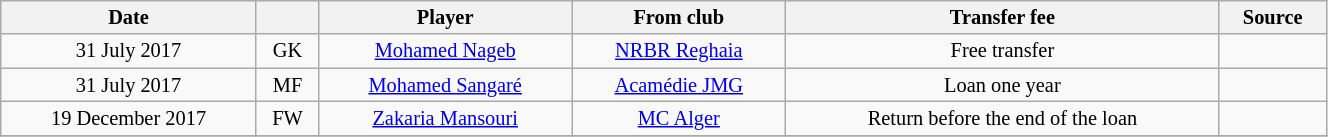<table class="wikitable sortable" style="width:70%; text-align:center; font-size:85%; text-align:centre;">
<tr>
<th>Date</th>
<th></th>
<th>Player</th>
<th>From club</th>
<th>Transfer fee</th>
<th>Source</th>
</tr>
<tr>
<td>31 July 2017</td>
<td>GK</td>
<td> <a href='#'>Mohamed Nageb</a></td>
<td><a href='#'>NRBR Reghaia</a></td>
<td>Free transfer</td>
<td></td>
</tr>
<tr>
<td>31 July 2017</td>
<td>MF</td>
<td> <a href='#'>Mohamed Sangaré</a></td>
<td> <a href='#'>Acamédie JMG</a></td>
<td>Loan one year</td>
<td></td>
</tr>
<tr>
<td>19 December 2017</td>
<td>FW</td>
<td> <a href='#'>Zakaria Mansouri</a></td>
<td><a href='#'>MC Alger</a></td>
<td>Return before the end of the loan</td>
<td></td>
</tr>
<tr>
</tr>
</table>
